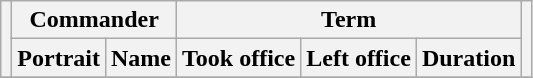<table class="wikitable" style="text-align:center;">
<tr>
<th rowspan=2></th>
<th colspan=2>Commander</th>
<th colspan=3>Term</th>
<th rowspan=2></th>
</tr>
<tr>
<th>Portrait</th>
<th>Name</th>
<th>Took office</th>
<th>Left office</th>
<th>Duration</th>
</tr>
<tr>
</tr>
</table>
